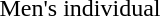<table>
<tr>
<td>Men's individual<br></td>
<td></td>
<td></td>
<td></td>
</tr>
<tr>
<td><br></td>
<td></td>
<td></td>
<td></td>
</tr>
</table>
